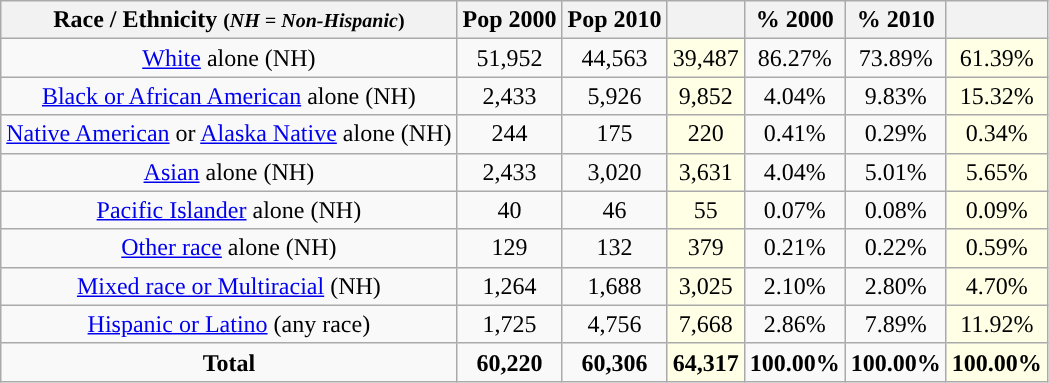<table class="wikitable" style="text-align:center;">
<tr>
<th>Race / Ethnicity <small>(<em>NH = Non-Hispanic</em>)</small></th>
<th>Pop 2000</th>
<th>Pop 2010</th>
<th></th>
<th>% 2000</th>
<th>% 2010</th>
<th></th>
</tr>
<tr>
<td><a href='#'>White</a> alone (NH)</td>
<td>51,952</td>
<td>44,563</td>
<td style='background: #ffffe6;'>39,487</td>
<td>86.27%</td>
<td>73.89%</td>
<td style='background: #ffffe6;'>61.39%</td>
</tr>
<tr>
<td><a href='#'>Black or African American</a> alone (NH)</td>
<td>2,433</td>
<td>5,926</td>
<td style='background: #ffffe6;'>9,852</td>
<td>4.04%</td>
<td>9.83%</td>
<td style='background: #ffffe6;'>15.32%</td>
</tr>
<tr>
<td><a href='#'>Native American</a> or <a href='#'>Alaska Native</a> alone (NH)</td>
<td>244</td>
<td>175</td>
<td style='background: #ffffe6;'>220</td>
<td>0.41%</td>
<td>0.29%</td>
<td style='background: #ffffe6;'>0.34%</td>
</tr>
<tr>
<td><a href='#'>Asian</a> alone (NH)</td>
<td>2,433</td>
<td>3,020</td>
<td style='background: #ffffe6;'>3,631</td>
<td>4.04%</td>
<td>5.01%</td>
<td style='background: #ffffe6;'>5.65%</td>
</tr>
<tr>
<td><a href='#'>Pacific Islander</a> alone (NH)</td>
<td>40</td>
<td>46</td>
<td style='background: #ffffe6;'>55</td>
<td>0.07%</td>
<td>0.08%</td>
<td style='background: #ffffe6;'>0.09%</td>
</tr>
<tr>
<td><a href='#'>Other race</a> alone (NH)</td>
<td>129</td>
<td>132</td>
<td style='background: #ffffe6;'>379</td>
<td>0.21%</td>
<td>0.22%</td>
<td style='background: #ffffe6;'>0.59%</td>
</tr>
<tr>
<td><a href='#'>Mixed race or Multiracial</a> (NH)</td>
<td>1,264</td>
<td>1,688</td>
<td style='background: #ffffe6;'>3,025</td>
<td>2.10%</td>
<td>2.80%</td>
<td style='background: #ffffe6;'>4.70%</td>
</tr>
<tr>
<td><a href='#'>Hispanic or Latino</a> (any race)</td>
<td>1,725</td>
<td>4,756</td>
<td style='background: #ffffe6;'>7,668</td>
<td>2.86%</td>
<td>7.89%</td>
<td style='background: #ffffe6;'>11.92%</td>
</tr>
<tr>
<td><strong>Total</strong></td>
<td><strong>60,220</strong></td>
<td><strong>60,306</strong></td>
<td style='background: #ffffe6;'><strong>64,317</strong></td>
<td><strong>100.00%</strong></td>
<td><strong>100.00%</strong></td>
<td style='background: #ffffe6;'><strong>100.00%</strong></td>
</tr>
</table>
